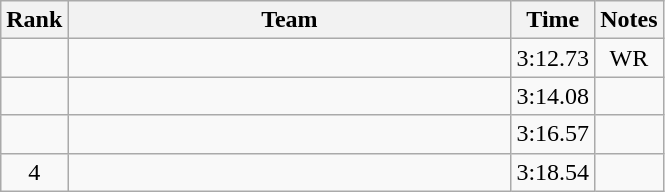<table class="wikitable" style="text-align:center">
<tr>
<th>Rank</th>
<th Style="width:18em">Team</th>
<th>Time</th>
<th>Notes</th>
</tr>
<tr>
<td></td>
<td style="text-align:left"></td>
<td>3:12.73</td>
<td>WR</td>
</tr>
<tr>
<td></td>
<td style="text-align:left"></td>
<td>3:14.08</td>
<td></td>
</tr>
<tr>
<td></td>
<td style="text-align:left"></td>
<td>3:16.57</td>
<td></td>
</tr>
<tr>
<td>4</td>
<td style="text-align:left"></td>
<td>3:18.54</td>
<td></td>
</tr>
</table>
